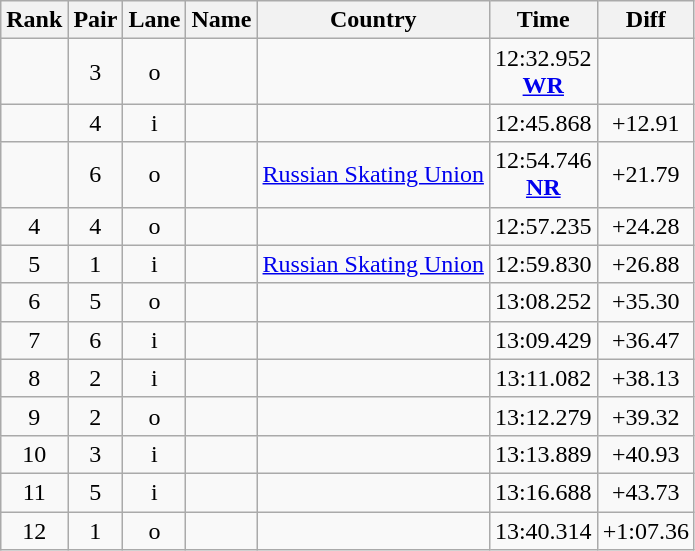<table class="wikitable sortable" style="text-align:center">
<tr>
<th>Rank</th>
<th>Pair</th>
<th>Lane</th>
<th>Name</th>
<th>Country</th>
<th>Time</th>
<th>Diff</th>
</tr>
<tr>
<td></td>
<td>3</td>
<td>o</td>
<td align=left></td>
<td align=left></td>
<td>12:32.952<br><strong><a href='#'>WR</a></strong></td>
<td></td>
</tr>
<tr>
<td></td>
<td>4</td>
<td>i</td>
<td align=left></td>
<td align=left></td>
<td>12:45.868</td>
<td>+12.91</td>
</tr>
<tr>
<td></td>
<td>6</td>
<td>o</td>
<td align=left></td>
<td align=left><a href='#'>Russian Skating Union</a></td>
<td>12:54.746<br><strong><a href='#'>NR</a></strong></td>
<td>+21.79</td>
</tr>
<tr>
<td>4</td>
<td>4</td>
<td>o</td>
<td align=left></td>
<td align=left></td>
<td>12:57.235</td>
<td>+24.28</td>
</tr>
<tr>
<td>5</td>
<td>1</td>
<td>i</td>
<td align=left></td>
<td align=left><a href='#'>Russian Skating Union</a></td>
<td>12:59.830</td>
<td>+26.88</td>
</tr>
<tr>
<td>6</td>
<td>5</td>
<td>o</td>
<td align=left></td>
<td align=left></td>
<td>13:08.252</td>
<td>+35.30</td>
</tr>
<tr>
<td>7</td>
<td>6</td>
<td>i</td>
<td align=left></td>
<td align=left></td>
<td>13:09.429</td>
<td>+36.47</td>
</tr>
<tr>
<td>8</td>
<td>2</td>
<td>i</td>
<td align=left></td>
<td align=left></td>
<td>13:11.082</td>
<td>+38.13</td>
</tr>
<tr>
<td>9</td>
<td>2</td>
<td>o</td>
<td align=left></td>
<td align=left></td>
<td>13:12.279</td>
<td>+39.32</td>
</tr>
<tr>
<td>10</td>
<td>3</td>
<td>i</td>
<td align=left></td>
<td align=left></td>
<td>13:13.889</td>
<td>+40.93</td>
</tr>
<tr>
<td>11</td>
<td>5</td>
<td>i</td>
<td align=left></td>
<td align=left></td>
<td>13:16.688</td>
<td>+43.73</td>
</tr>
<tr>
<td>12</td>
<td>1</td>
<td>o</td>
<td align=left></td>
<td align=left></td>
<td>13:40.314</td>
<td>+1:07.36</td>
</tr>
</table>
